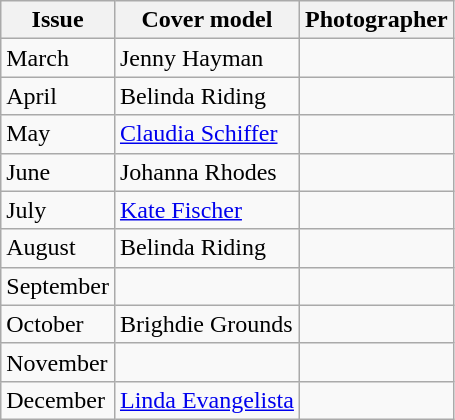<table class="sortable wikitable">
<tr>
<th>Issue</th>
<th>Cover model</th>
<th>Photographer</th>
</tr>
<tr>
<td>March</td>
<td>Jenny Hayman</td>
<td></td>
</tr>
<tr>
<td>April</td>
<td>Belinda Riding</td>
<td></td>
</tr>
<tr>
<td>May</td>
<td><a href='#'>Claudia Schiffer</a></td>
<td></td>
</tr>
<tr>
<td>June</td>
<td>Johanna Rhodes</td>
<td></td>
</tr>
<tr>
<td>July</td>
<td><a href='#'>Kate Fischer</a></td>
<td></td>
</tr>
<tr>
<td>August</td>
<td>Belinda Riding</td>
<td></td>
</tr>
<tr>
<td>September</td>
<td></td>
<td></td>
</tr>
<tr>
<td>October</td>
<td>Brighdie Grounds</td>
<td></td>
</tr>
<tr>
<td>November</td>
<td></td>
<td></td>
</tr>
<tr>
<td>December</td>
<td><a href='#'>Linda Evangelista</a></td>
<td></td>
</tr>
</table>
